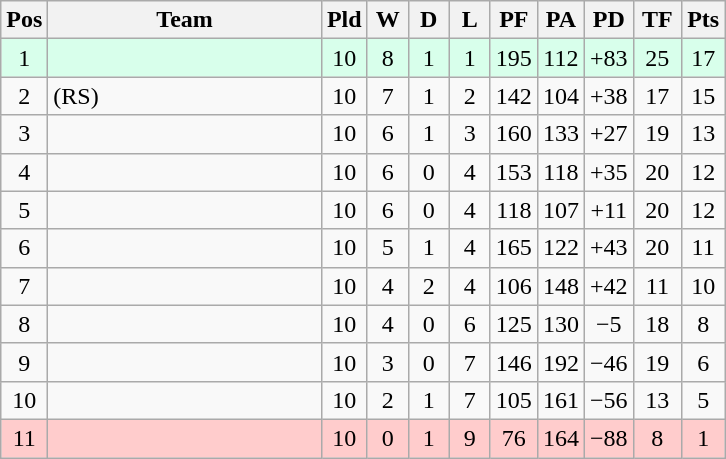<table class="wikitable" style="text-align:center">
<tr>
<th width=20 abbr="Position">Pos</th>
<th width=175>Team</th>
<th width=20 abbr="Played">Pld</th>
<th width=20 abbr="Won">W</th>
<th width=20 abbr="Drawn">D</th>
<th width=20 abbr="Lost">L</th>
<th width=20 abbr="Points for">PF</th>
<th width=20 abbr="Points against">PA</th>
<th width=25 abbr="Points difference">PD</th>
<th width=25 abbr="Tries for">TF</th>
<th width=20 abbr="Points">Pts</th>
</tr>
<tr style="background:#d8ffeb">
<td>1</td>
<td align=left></td>
<td>10</td>
<td>8</td>
<td>1</td>
<td>1</td>
<td>195</td>
<td>112</td>
<td>+83</td>
<td>25</td>
<td>17</td>
</tr>
<tr>
<td>2</td>
<td align=left> (RS)</td>
<td>10</td>
<td>7</td>
<td>1</td>
<td>2</td>
<td>142</td>
<td>104</td>
<td>+38</td>
<td>17</td>
<td>15</td>
</tr>
<tr>
<td>3</td>
<td align=left></td>
<td>10</td>
<td>6</td>
<td>1</td>
<td>3</td>
<td>160</td>
<td>133</td>
<td>+27</td>
<td>19</td>
<td>13</td>
</tr>
<tr>
<td>4</td>
<td align=left></td>
<td>10</td>
<td>6</td>
<td>0</td>
<td>4</td>
<td>153</td>
<td>118</td>
<td>+35</td>
<td>20</td>
<td>12</td>
</tr>
<tr>
<td>5</td>
<td align=left></td>
<td>10</td>
<td>6</td>
<td>0</td>
<td>4</td>
<td>118</td>
<td>107</td>
<td>+11</td>
<td>20</td>
<td>12</td>
</tr>
<tr>
<td>6</td>
<td align=left></td>
<td>10</td>
<td>5</td>
<td>1</td>
<td>4</td>
<td>165</td>
<td>122</td>
<td>+43</td>
<td>20</td>
<td>11</td>
</tr>
<tr>
<td>7</td>
<td align=left></td>
<td>10</td>
<td>4</td>
<td>2</td>
<td>4</td>
<td>106</td>
<td>148</td>
<td>+42</td>
<td>11</td>
<td>10</td>
</tr>
<tr>
<td>8</td>
<td align=left></td>
<td>10</td>
<td>4</td>
<td>0</td>
<td>6</td>
<td>125</td>
<td>130</td>
<td>−5</td>
<td>18</td>
<td>8</td>
</tr>
<tr>
<td>9</td>
<td align=left></td>
<td>10</td>
<td>3</td>
<td>0</td>
<td>7</td>
<td>146</td>
<td>192</td>
<td>−46</td>
<td>19</td>
<td>6</td>
</tr>
<tr>
<td>10</td>
<td align=left></td>
<td>10</td>
<td>2</td>
<td>1</td>
<td>7</td>
<td>105</td>
<td>161</td>
<td>−56</td>
<td>13</td>
<td>5</td>
</tr>
<tr style="background:#ffcccc">
<td>11</td>
<td align=left></td>
<td>10</td>
<td>0</td>
<td>1</td>
<td>9</td>
<td>76</td>
<td>164</td>
<td>−88</td>
<td>8</td>
<td>1</td>
</tr>
</table>
